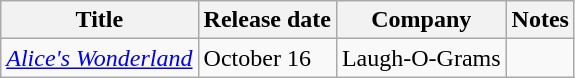<table class="wikitable">
<tr>
<th>Title</th>
<th>Release date</th>
<th>Company</th>
<th>Notes</th>
</tr>
<tr>
<td><em><a href='#'>Alice's Wonderland</a></em></td>
<td>October 16</td>
<td>Laugh-O-Grams</td>
<td></td>
</tr>
</table>
